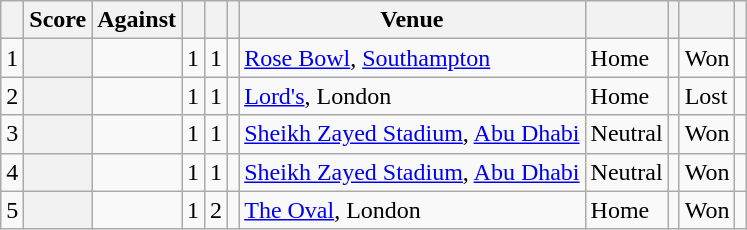<table class="wikitable plainrowheaders sortable">
<tr>
<th></th>
<th>Score</th>
<th>Against</th>
<th><a href='#'></a></th>
<th><a href='#'></a></th>
<th><a href='#'></a></th>
<th>Venue</th>
<th></th>
<th></th>
<th></th>
<th scope=col class=unsortable></th>
</tr>
<tr>
<td>1</td>
<th scope="row"></th>
<td></td>
<td>1</td>
<td>1</td>
<td></td>
<td><a href='#'>Rose Bowl</a>,  <a href='#'>Southampton</a></td>
<td>Home</td>
<td></td>
<td>Won</td>
<td></td>
</tr>
<tr>
<td>2</td>
<th scope="row"> </th>
<td></td>
<td>1</td>
<td>1</td>
<td></td>
<td><a href='#'>Lord's</a>, London</td>
<td>Home</td>
<td></td>
<td>Lost</td>
<td></td>
</tr>
<tr>
<td>3</td>
<th scope="row">  </th>
<td></td>
<td>1</td>
<td>1</td>
<td></td>
<td><a href='#'>Sheikh Zayed Stadium</a>,  <a href='#'>Abu Dhabi</a></td>
<td>Neutral</td>
<td></td>
<td>Won</td>
<td></td>
</tr>
<tr>
<td>4</td>
<th scope="row">  </th>
<td></td>
<td>1</td>
<td>1</td>
<td></td>
<td><a href='#'>Sheikh Zayed Stadium</a>, <a href='#'>Abu Dhabi</a></td>
<td>Neutral</td>
<td></td>
<td>Won</td>
<td></td>
</tr>
<tr>
<td>5</td>
<th scope="row">  </th>
<td></td>
<td>1</td>
<td>2</td>
<td></td>
<td><a href='#'>The Oval</a>, London</td>
<td>Home</td>
<td></td>
<td>Won</td>
<td></td>
</tr>
</table>
